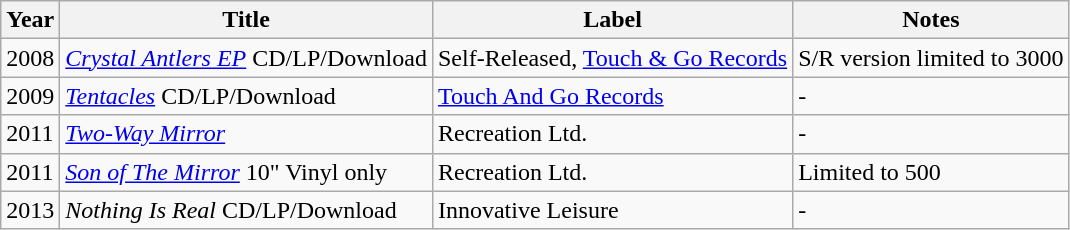<table class="wikitable">
<tr>
<th>Year</th>
<th>Title</th>
<th>Label</th>
<th>Notes</th>
</tr>
<tr>
<td>2008</td>
<td><em><a href='#'>Crystal Antlers EP</a></em>  CD/LP/Download</td>
<td>Self-Released, <a href='#'>Touch & Go Records</a></td>
<td>S/R version limited to 3000</td>
</tr>
<tr>
<td>2009</td>
<td><em><a href='#'>Tentacles</a></em>  CD/LP/Download</td>
<td><a href='#'>Touch And Go Records</a></td>
<td>-</td>
</tr>
<tr>
<td>2011</td>
<td><em><a href='#'>Two-Way Mirror</a></em></td>
<td>Recreation Ltd.</td>
<td>-</td>
</tr>
<tr>
<td>2011</td>
<td><em><a href='#'>Son of The Mirror</a></em> 10" Vinyl only</td>
<td>Recreation Ltd.</td>
<td>Limited to 500</td>
</tr>
<tr>
<td>2013</td>
<td><em>Nothing Is Real</em> CD/LP/Download</td>
<td>Innovative Leisure</td>
<td>-</td>
</tr>
</table>
